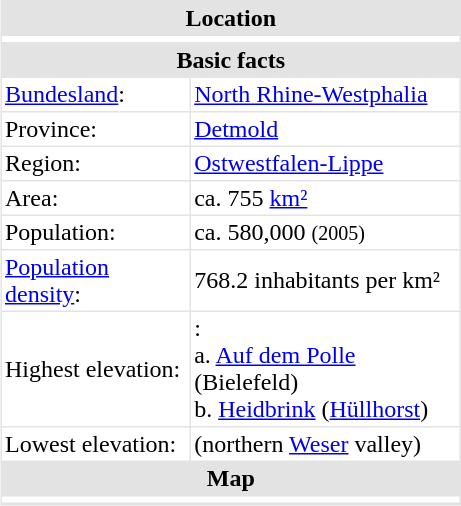<table cellpadding="2" style="float: right; width: 307px; background: #e3e3e3; margin-left: 1em; border-spacing: 1px;">
<tr>
<th colspan="2">Location</th>
</tr>
<tr style="background: #ffffff;">
<th colspan="2"></th>
</tr>
<tr>
<th colspan="2">Basic facts</th>
</tr>
<tr style="background: #ffffff;">
<td><a href='#'>Bundesland</a>:</td>
<td><a href='#'>North Rhine-Westphalia</a></td>
</tr>
<tr style="background: #ffffff;">
<td>Province:</td>
<td><a href='#'>Detmold</a></td>
</tr>
<tr style="background: #ffffff;">
<td>Region:</td>
<td><a href='#'>Ostwestfalen-Lippe</a></td>
</tr>
<tr style="background: #ffffff;">
<td>Area:</td>
<td>ca. 755 <a href='#'>km²</a></td>
</tr>
<tr style="background: #ffffff;">
<td>Population:</td>
<td>ca. 580,000 <small>(2005)</small></td>
</tr>
<tr style="background: #ffffff;">
<td><a href='#'>Population density</a>:</td>
<td>768.2 inhabitants per km²</td>
</tr>
<tr style="background: #ffffff;">
<td>Highest elevation:</td>
<td>:<br> a. <a href='#'>Auf dem Polle</a> (Bielefeld) <br> b. <a href='#'>Heidbrink</a> (<a href='#'>Hüllhorst</a>)</td>
</tr>
<tr style="background: #ffffff;">
<td>Lowest elevation:</td>
<td> (northern <a href='#'>Weser</a> valley)</td>
</tr>
<tr>
<th colspan="2">Map</th>
</tr>
<tr style="background: #ffffff;">
<th colspan="2"></th>
</tr>
<tr>
</tr>
</table>
